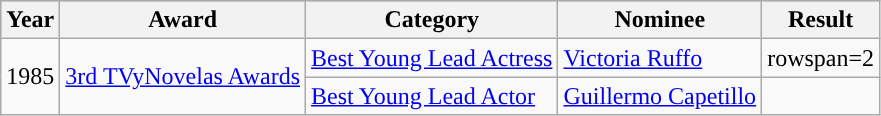<table class="wikitable">
<tr style="background:#b0c4de;">
<th>Year</th>
<th>Award</th>
<th>Category</th>
<th>Nominee</th>
<th>Result</th>
</tr>
<tr>
<td rowspan=2>1985</td>
<td rowspan=2><a href='#'>3rd TVyNovelas Awards</a></td>
<td><a href='#'>Best Young Lead Actress</a></td>
<td><a href='#'>Victoria Ruffo</a></td>
<td>rowspan=2 </td>
</tr>
<tr>
<td><a href='#'>Best Young Lead Actor</a></td>
<td><a href='#'>Guillermo Capetillo</a></td>
</tr>
</table>
